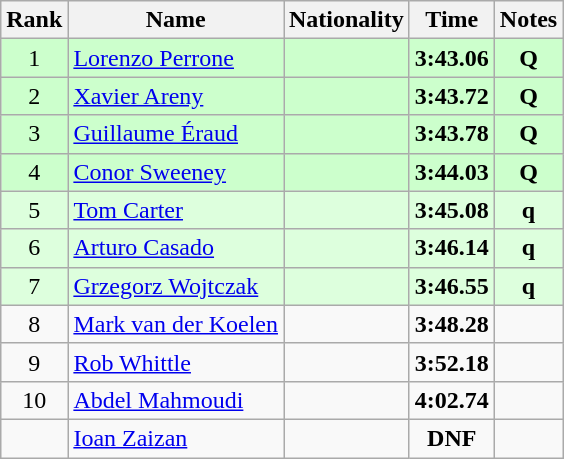<table class="wikitable sortable" style="text-align:center">
<tr>
<th>Rank</th>
<th>Name</th>
<th>Nationality</th>
<th>Time</th>
<th>Notes</th>
</tr>
<tr bgcolor=ccffcc>
<td>1</td>
<td align=left><a href='#'>Lorenzo Perrone</a></td>
<td align=left></td>
<td><strong>3:43.06</strong></td>
<td><strong>Q</strong></td>
</tr>
<tr bgcolor=ccffcc>
<td>2</td>
<td align=left><a href='#'>Xavier Areny</a></td>
<td align=left></td>
<td><strong>3:43.72</strong></td>
<td><strong>Q</strong></td>
</tr>
<tr bgcolor=ccffcc>
<td>3</td>
<td align=left><a href='#'>Guillaume Éraud</a></td>
<td align=left></td>
<td><strong>3:43.78</strong></td>
<td><strong>Q</strong></td>
</tr>
<tr bgcolor=ccffcc>
<td>4</td>
<td align=left><a href='#'>Conor Sweeney</a></td>
<td align=left></td>
<td><strong>3:44.03</strong></td>
<td><strong>Q</strong></td>
</tr>
<tr bgcolor=ddffdd>
<td>5</td>
<td align=left><a href='#'>Tom Carter</a></td>
<td align=left></td>
<td><strong>3:45.08</strong></td>
<td><strong>q</strong></td>
</tr>
<tr bgcolor=ddffdd>
<td>6</td>
<td align=left><a href='#'>Arturo Casado</a></td>
<td align=left></td>
<td><strong>3:46.14</strong></td>
<td><strong>q</strong></td>
</tr>
<tr bgcolor=ddffdd>
<td>7</td>
<td align=left><a href='#'>Grzegorz Wojtczak</a></td>
<td align=left></td>
<td><strong>3:46.55</strong></td>
<td><strong>q</strong></td>
</tr>
<tr>
<td>8</td>
<td align=left><a href='#'>Mark van der Koelen</a></td>
<td align=left></td>
<td><strong>3:48.28</strong></td>
<td></td>
</tr>
<tr>
<td>9</td>
<td align=left><a href='#'>Rob Whittle</a></td>
<td align=left></td>
<td><strong>3:52.18</strong></td>
<td></td>
</tr>
<tr>
<td>10</td>
<td align=left><a href='#'>Abdel Mahmoudi</a></td>
<td align=left></td>
<td><strong>4:02.74</strong></td>
<td></td>
</tr>
<tr>
<td></td>
<td align=left><a href='#'>Ioan Zaizan</a></td>
<td align=left></td>
<td><strong>DNF</strong></td>
<td></td>
</tr>
</table>
